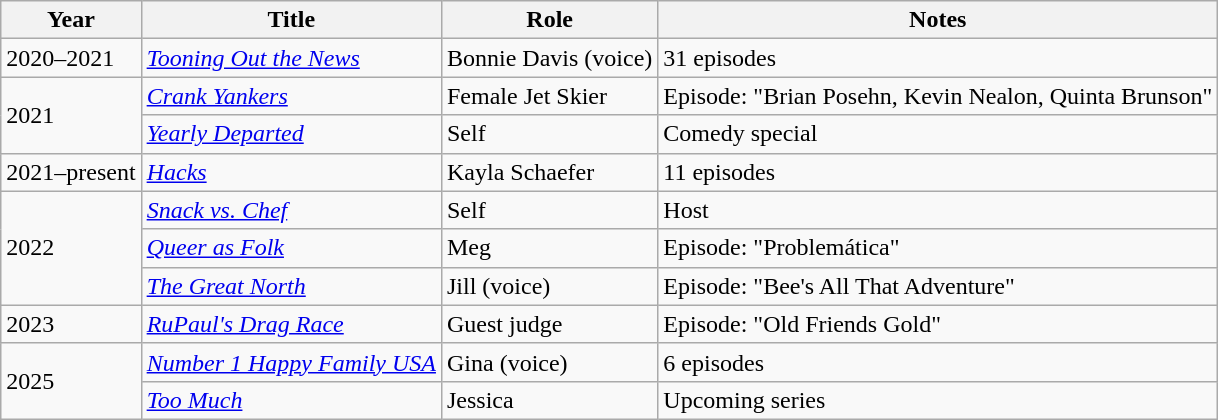<table class="wikitable">
<tr>
<th>Year</th>
<th>Title</th>
<th>Role</th>
<th>Notes</th>
</tr>
<tr>
<td>2020–2021</td>
<td><em><a href='#'>Tooning Out the News</a></em></td>
<td>Bonnie Davis (voice)</td>
<td>31 episodes</td>
</tr>
<tr>
<td rowspan="2">2021</td>
<td><em><a href='#'>Crank Yankers</a></em></td>
<td>Female Jet Skier</td>
<td>Episode: "Brian Posehn, Kevin Nealon, Quinta Brunson"</td>
</tr>
<tr>
<td><em><a href='#'>Yearly Departed</a></em></td>
<td>Self</td>
<td>Comedy special</td>
</tr>
<tr>
<td>2021–present</td>
<td><em><a href='#'>Hacks</a></em></td>
<td>Kayla Schaefer</td>
<td>11 episodes</td>
</tr>
<tr>
<td rowspan="3">2022</td>
<td><em><a href='#'>Snack vs. Chef</a></em></td>
<td>Self</td>
<td>Host</td>
</tr>
<tr>
<td><em><a href='#'>Queer as Folk</a></em></td>
<td>Meg</td>
<td>Episode: "Problemática"</td>
</tr>
<tr>
<td><em><a href='#'>The Great North</a></em></td>
<td>Jill (voice)</td>
<td>Episode: "Bee's All That Adventure"</td>
</tr>
<tr>
<td>2023</td>
<td><em><a href='#'>RuPaul's Drag Race</a></em></td>
<td>Guest judge</td>
<td>Episode: "Old Friends Gold"</td>
</tr>
<tr>
<td rowspan="2">2025</td>
<td><em><a href='#'>Number 1 Happy Family USA</a></em></td>
<td>Gina (voice)</td>
<td>6 episodes</td>
</tr>
<tr>
<td><em><a href='#'>Too Much</a></em></td>
<td>Jessica</td>
<td>Upcoming series</td>
</tr>
</table>
